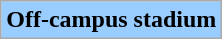<table class="wikitable">
<tr>
<td style="background:#9cf;"><strong>Off-campus stadium</strong></td>
</tr>
</table>
